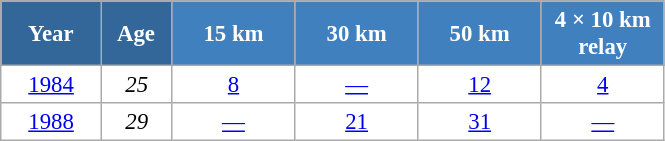<table class="wikitable" style="font-size:95%; text-align:center; border:grey solid 1px; border-collapse:collapse; background:#ffffff;">
<tr>
<th style="background-color:#369; color:white; width:60px;"> Year </th>
<th style="background-color:#369; color:white; width:40px;"> Age </th>
<th style="background-color:#4180be; color:white; width:75px;"> 15 km </th>
<th style="background-color:#4180be; color:white; width:75px;"> 30 km </th>
<th style="background-color:#4180be; color:white; width:75px;"> 50 km </th>
<th style="background-color:#4180be; color:white; width:75px;"> 4 × 10 km <br> relay </th>
</tr>
<tr>
<td><a href='#'>1984</a></td>
<td><em>25</em></td>
<td><a href='#'>8</a></td>
<td><a href='#'>—</a></td>
<td><a href='#'>12</a></td>
<td><a href='#'>4</a></td>
</tr>
<tr>
<td><a href='#'>1988</a></td>
<td><em>29</em></td>
<td><a href='#'>—</a></td>
<td><a href='#'>21</a></td>
<td><a href='#'>31</a></td>
<td><a href='#'>—</a></td>
</tr>
</table>
